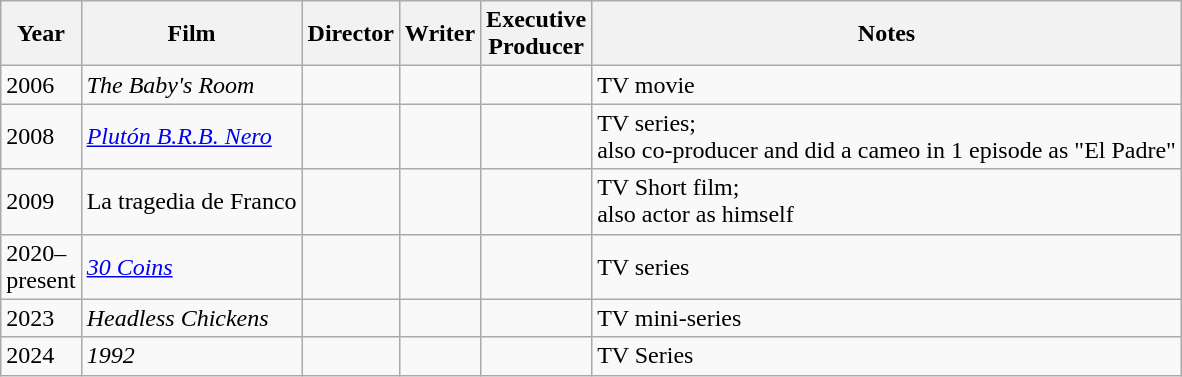<table class="wikitable sortable">
<tr>
<th style="width:26px;">Year</th>
<th>Film</th>
<th>Director</th>
<th>Writer</th>
<th>Executive<br>Producer</th>
<th>Notes</th>
</tr>
<tr>
<td>2006</td>
<td><em>The Baby's Room</em></td>
<td></td>
<td></td>
<td></td>
<td>TV movie</td>
</tr>
<tr>
<td>2008</td>
<td><em><a href='#'>Plutón B.R.B. Nero</a></em></td>
<td></td>
<td></td>
<td></td>
<td>TV series;<br>also co-producer and did a cameo in 1 episode as "El Padre"</td>
</tr>
<tr>
<td>2009</td>
<td>La tragedia de Franco</td>
<td></td>
<td></td>
<td></td>
<td>TV Short film;<br>also actor as himself</td>
</tr>
<tr>
<td>2020–present</td>
<td><em><a href='#'>30 Coins</a></em></td>
<td></td>
<td></td>
<td></td>
<td>TV series</td>
</tr>
<tr>
<td>2023</td>
<td><em>Headless Chickens</em></td>
<td></td>
<td></td>
<td></td>
<td>TV mini-series</td>
</tr>
<tr>
<td>2024</td>
<td><em>1992</em></td>
<td></td>
<td></td>
<td></td>
<td>TV Series</td>
</tr>
</table>
